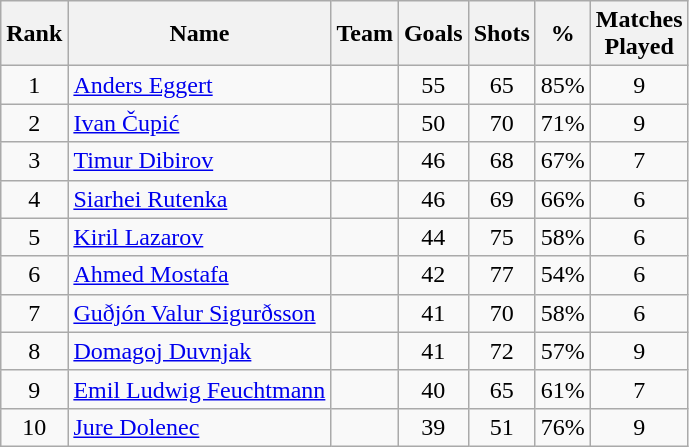<table class="wikitable" style="text-align: center;">
<tr>
<th>Rank</th>
<th>Name</th>
<th>Team</th>
<th>Goals</th>
<th>Shots</th>
<th>%</th>
<th>Matches<br>Played</th>
</tr>
<tr>
<td>1</td>
<td style="text-align:left;"><a href='#'>Anders Eggert</a></td>
<td style="text-align:left;"></td>
<td>55</td>
<td>65</td>
<td>85%</td>
<td>9</td>
</tr>
<tr>
<td>2</td>
<td style="text-align:left;"><a href='#'>Ivan Čupić</a></td>
<td style="text-align:left;"></td>
<td>50</td>
<td>70</td>
<td>71%</td>
<td>9</td>
</tr>
<tr>
<td>3</td>
<td style="text-align:left;"><a href='#'>Timur Dibirov</a></td>
<td style="text-align:left;"></td>
<td>46</td>
<td>68</td>
<td>67%</td>
<td>7</td>
</tr>
<tr>
<td>4</td>
<td style="text-align:left;"><a href='#'>Siarhei Rutenka</a></td>
<td style="text-align:left;"></td>
<td>46</td>
<td>69</td>
<td>66%</td>
<td>6</td>
</tr>
<tr>
<td>5</td>
<td style="text-align:left;"><a href='#'>Kiril Lazarov</a></td>
<td style="text-align:left;"></td>
<td>44</td>
<td>75</td>
<td>58%</td>
<td>6</td>
</tr>
<tr>
<td>6</td>
<td style="text-align:left;"><a href='#'>Ahmed Mostafa</a></td>
<td style="text-align:left;"></td>
<td>42</td>
<td>77</td>
<td>54%</td>
<td>6</td>
</tr>
<tr>
<td>7</td>
<td style="text-align:left;"><a href='#'>Guðjón Valur Sigurðsson</a></td>
<td style="text-align:left;"></td>
<td>41</td>
<td>70</td>
<td>58%</td>
<td>6</td>
</tr>
<tr>
<td>8</td>
<td style="text-align:left;"><a href='#'>Domagoj Duvnjak</a></td>
<td style="text-align:left;"></td>
<td>41</td>
<td>72</td>
<td>57%</td>
<td>9</td>
</tr>
<tr>
<td>9</td>
<td style="text-align:left;"><a href='#'>Emil Ludwig Feuchtmann</a></td>
<td style="text-align:left;"></td>
<td>40</td>
<td>65</td>
<td>61%</td>
<td>7</td>
</tr>
<tr>
<td>10</td>
<td style="text-align:left;"><a href='#'>Jure Dolenec</a></td>
<td style="text-align:left;"></td>
<td>39</td>
<td>51</td>
<td>76%</td>
<td>9</td>
</tr>
</table>
